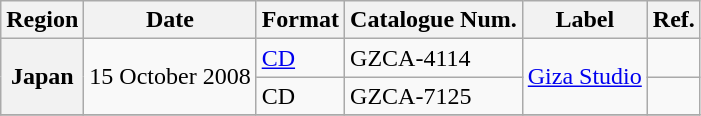<table class="wikitable sortable plainrowheaders">
<tr>
<th scope="col">Region</th>
<th scope="col">Date</th>
<th scope="col">Format</th>
<th scope="col">Catalogue Num.</th>
<th scope="col">Label</th>
<th scope="col">Ref.</th>
</tr>
<tr>
<th scope="row" rowspan="2">Japan</th>
<td rowspan="2">15 October 2008</td>
<td><a href='#'>CD</a> </td>
<td>GZCA-4114</td>
<td rowspan="2"><a href='#'>Giza Studio</a></td>
<td></td>
</tr>
<tr>
<td>CD </td>
<td>GZCA-7125</td>
<td></td>
</tr>
<tr>
</tr>
</table>
